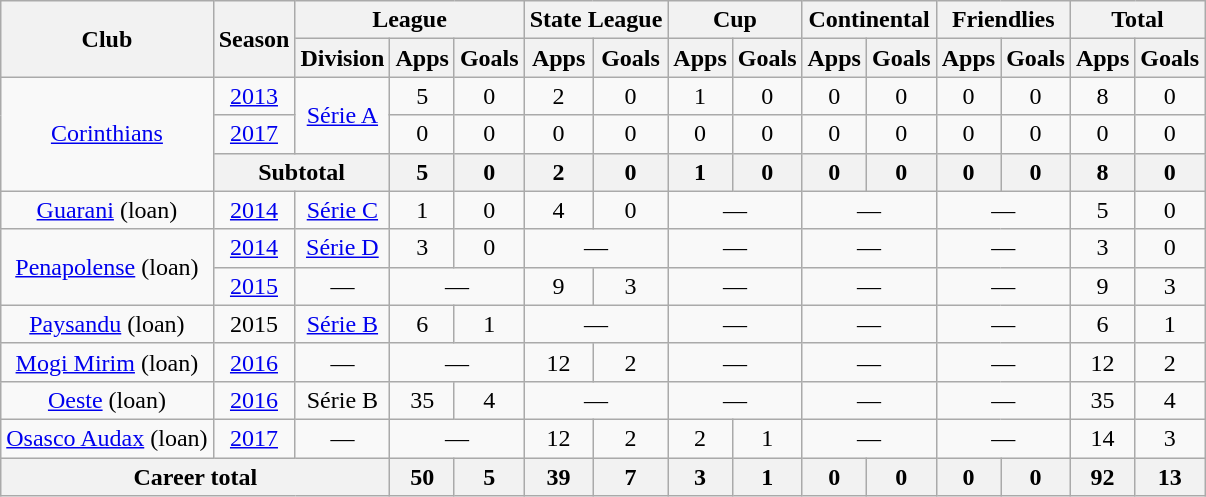<table class="wikitable" style="text-align:center">
<tr>
<th rowspan="2">Club</th>
<th rowspan="2">Season</th>
<th colspan="3">League</th>
<th colspan="2">State League</th>
<th colspan="2">Cup</th>
<th colspan="2">Continental</th>
<th colspan="2">Friendlies</th>
<th colspan="2">Total</th>
</tr>
<tr>
<th>Division</th>
<th>Apps</th>
<th>Goals</th>
<th>Apps</th>
<th>Goals</th>
<th>Apps</th>
<th>Goals</th>
<th>Apps</th>
<th>Goals</th>
<th>Apps</th>
<th>Goals</th>
<th>Apps</th>
<th>Goals</th>
</tr>
<tr>
<td rowspan="3"><a href='#'>Corinthians</a></td>
<td><a href='#'>2013</a></td>
<td rowspan="2"><a href='#'>Série A</a></td>
<td>5</td>
<td>0</td>
<td>2</td>
<td>0</td>
<td>1</td>
<td>0</td>
<td>0</td>
<td>0</td>
<td>0</td>
<td>0</td>
<td>8</td>
<td>0</td>
</tr>
<tr>
<td><a href='#'>2017</a></td>
<td>0</td>
<td>0</td>
<td>0</td>
<td>0</td>
<td>0</td>
<td>0</td>
<td>0</td>
<td>0</td>
<td>0</td>
<td>0</td>
<td>0</td>
<td>0</td>
</tr>
<tr>
<th colspan="2">Subtotal</th>
<th>5</th>
<th>0</th>
<th>2</th>
<th>0</th>
<th>1</th>
<th>0</th>
<th>0</th>
<th>0</th>
<th>0</th>
<th>0</th>
<th>8</th>
<th>0</th>
</tr>
<tr>
<td><a href='#'>Guarani</a> (loan)</td>
<td><a href='#'>2014</a></td>
<td><a href='#'>Série C</a></td>
<td>1</td>
<td>0</td>
<td>4</td>
<td>0</td>
<td colspan="2">—</td>
<td colspan="2">—</td>
<td colspan="2">—</td>
<td>5</td>
<td>0</td>
</tr>
<tr>
<td rowspan="2"><a href='#'>Penapolense</a> (loan)</td>
<td><a href='#'>2014</a></td>
<td><a href='#'>Série D</a></td>
<td>3</td>
<td>0</td>
<td colspan="2">—</td>
<td colspan="2">—</td>
<td colspan="2">—</td>
<td colspan="2">—</td>
<td>3</td>
<td>0</td>
</tr>
<tr>
<td><a href='#'>2015</a></td>
<td>—</td>
<td colspan="2">—</td>
<td>9</td>
<td>3</td>
<td colspan="2">—</td>
<td colspan="2">—</td>
<td colspan="2">—</td>
<td>9</td>
<td>3</td>
</tr>
<tr>
<td><a href='#'>Paysandu</a> (loan)</td>
<td>2015</td>
<td><a href='#'>Série B</a></td>
<td>6</td>
<td>1</td>
<td colspan="2">—</td>
<td colspan="2">—</td>
<td colspan="2">—</td>
<td colspan="2">—</td>
<td>6</td>
<td>1</td>
</tr>
<tr>
<td><a href='#'>Mogi Mirim</a> (loan)</td>
<td><a href='#'>2016</a></td>
<td>—</td>
<td colspan="2">—</td>
<td>12</td>
<td>2</td>
<td colspan="2">—</td>
<td colspan="2">—</td>
<td colspan="2">—</td>
<td>12</td>
<td>2</td>
</tr>
<tr>
<td><a href='#'>Oeste</a> (loan)</td>
<td><a href='#'>2016</a></td>
<td>Série B</td>
<td>35</td>
<td>4</td>
<td colspan="2">—</td>
<td colspan="2">—</td>
<td colspan="2">—</td>
<td colspan="2">—</td>
<td>35</td>
<td>4</td>
</tr>
<tr>
<td><a href='#'>Osasco Audax</a> (loan)</td>
<td><a href='#'>2017</a></td>
<td>—</td>
<td colspan="2">—</td>
<td>12</td>
<td>2</td>
<td>2</td>
<td>1</td>
<td colspan="2">—</td>
<td colspan="2">—</td>
<td>14</td>
<td>3</td>
</tr>
<tr>
<th colspan="3"><strong>Career total</strong></th>
<th>50</th>
<th>5</th>
<th>39</th>
<th>7</th>
<th>3</th>
<th>1</th>
<th>0</th>
<th>0</th>
<th>0</th>
<th>0</th>
<th>92</th>
<th>13</th>
</tr>
</table>
